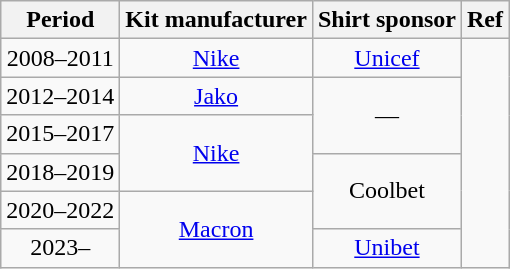<table class="wikitable" style="text-align:center">
<tr>
<th>Period</th>
<th>Kit manufacturer</th>
<th>Shirt sponsor</th>
<th>Ref</th>
</tr>
<tr>
<td>2008–2011</td>
<td><a href='#'>Nike</a></td>
<td><a href='#'>Unicef</a></td>
<td rowspan="6"></td>
</tr>
<tr>
<td>2012–2014</td>
<td><a href='#'>Jako</a></td>
<td rowspan="2">—</td>
</tr>
<tr>
<td>2015–2017</td>
<td rowspan="2"><a href='#'>Nike</a></td>
</tr>
<tr>
<td>2018–2019</td>
<td rowspan="2">Coolbet</td>
</tr>
<tr>
<td>2020–2022</td>
<td rowspan="2"><a href='#'>Macron</a></td>
</tr>
<tr>
<td>2023–</td>
<td><a href='#'>Unibet</a></td>
</tr>
</table>
